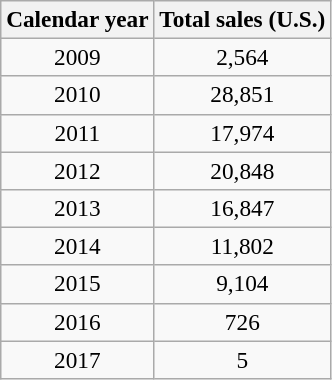<table class=wikitable style="font-size:97%;text-align:center">
<tr>
<th>Calendar year</th>
<th>Total sales (U.S.)</th>
</tr>
<tr>
<td>2009</td>
<td>2,564</td>
</tr>
<tr>
<td>2010</td>
<td>28,851</td>
</tr>
<tr>
<td>2011</td>
<td>17,974</td>
</tr>
<tr>
<td>2012</td>
<td>20,848</td>
</tr>
<tr>
<td>2013</td>
<td>16,847</td>
</tr>
<tr>
<td>2014</td>
<td>11,802</td>
</tr>
<tr>
<td>2015</td>
<td>9,104</td>
</tr>
<tr>
<td>2016</td>
<td>726</td>
</tr>
<tr>
<td>2017</td>
<td>5</td>
</tr>
</table>
